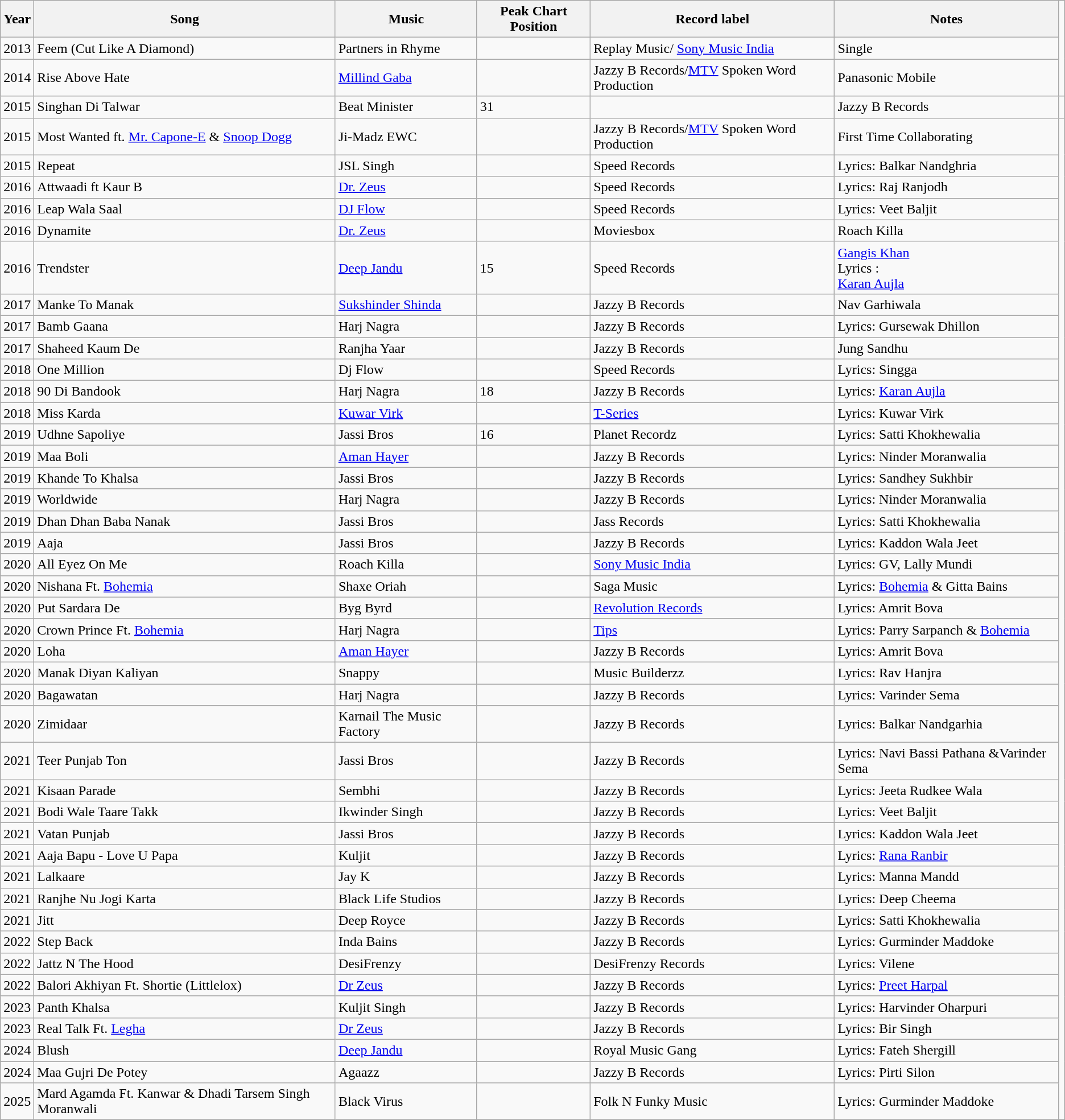<table class=wikitable>
<tr>
<th>Year</th>
<th>Song</th>
<th>Music</th>
<th>Peak Chart Position</th>
<th>Record label</th>
<th>Notes</th>
</tr>
<tr>
<td>2013</td>
<td>Feem (Cut Like A Diamond)</td>
<td>Partners in Rhyme</td>
<td></td>
<td>Replay Music/ <a href='#'>Sony Music India</a></td>
<td>Single</td>
</tr>
<tr>
<td>2014</td>
<td>Rise Above Hate</td>
<td><a href='#'>Millind Gaba</a></td>
<td></td>
<td>Jazzy B Records/<a href='#'>MTV</a> Spoken Word Production</td>
<td>Panasonic Mobile</td>
</tr>
<tr>
<td>2015</td>
<td>Singhan Di Talwar</td>
<td>Beat Minister</td>
<td>31</td>
<td></td>
<td>Jazzy B Records</td>
<td></td>
</tr>
<tr>
<td>2015</td>
<td>Most Wanted ft. <a href='#'>Mr. Capone-E</a> & <a href='#'>Snoop Dogg</a></td>
<td>Ji-Madz EWC</td>
<td></td>
<td>Jazzy B Records/<a href='#'>MTV</a> Spoken Word Production</td>
<td>First Time Collaborating</td>
</tr>
<tr>
<td>2015</td>
<td>Repeat</td>
<td>JSL Singh</td>
<td></td>
<td>Speed Records</td>
<td>Lyrics: Balkar Nandghria</td>
</tr>
<tr>
<td>2016</td>
<td>Attwaadi ft Kaur B</td>
<td><a href='#'>Dr. Zeus</a></td>
<td></td>
<td>Speed Records</td>
<td>Lyrics: Raj Ranjodh</td>
</tr>
<tr>
<td>2016</td>
<td>Leap Wala Saal</td>
<td><a href='#'>DJ Flow</a></td>
<td></td>
<td>Speed Records</td>
<td>Lyrics: Veet Baljit</td>
</tr>
<tr>
<td>2016</td>
<td>Dynamite</td>
<td><a href='#'>Dr. Zeus</a></td>
<td></td>
<td>Moviesbox</td>
<td>Roach Killa</td>
</tr>
<tr>
<td>2016</td>
<td>Trendster</td>
<td><a href='#'>Deep Jandu</a></td>
<td>15</td>
<td>Speed Records</td>
<td><a href='#'>Gangis Khan</a><br>Lyrics :<br><a href='#'>Karan Aujla</a></td>
</tr>
<tr>
<td>2017</td>
<td>Manke To Manak</td>
<td><a href='#'>Sukshinder Shinda</a></td>
<td></td>
<td>Jazzy B Records</td>
<td>Nav Garhiwala</td>
</tr>
<tr>
<td>2017</td>
<td>Bamb Gaana</td>
<td>Harj Nagra</td>
<td></td>
<td>Jazzy B Records</td>
<td>Lyrics: Gursewak Dhillon</td>
</tr>
<tr>
<td>2017</td>
<td>Shaheed Kaum De</td>
<td>Ranjha Yaar</td>
<td></td>
<td>Jazzy B Records</td>
<td>Jung Sandhu</td>
</tr>
<tr>
<td>2018</td>
<td>One Million</td>
<td>Dj Flow</td>
<td></td>
<td>Speed Records</td>
<td>Lyrics: Singga</td>
</tr>
<tr>
<td>2018</td>
<td>90 Di Bandook</td>
<td>Harj Nagra</td>
<td>18</td>
<td>Jazzy B Records</td>
<td>Lyrics: <a href='#'>Karan Aujla</a></td>
</tr>
<tr>
<td>2018</td>
<td>Miss Karda</td>
<td><a href='#'>Kuwar Virk</a></td>
<td></td>
<td><a href='#'>T-Series</a></td>
<td>Lyrics: Kuwar Virk</td>
</tr>
<tr>
<td>2019</td>
<td>Udhne Sapoliye</td>
<td>Jassi Bros</td>
<td>16</td>
<td>Planet Recordz</td>
<td>Lyrics: Satti Khokhewalia</td>
</tr>
<tr>
<td>2019</td>
<td>Maa Boli</td>
<td><a href='#'>Aman Hayer</a></td>
<td></td>
<td>Jazzy B Records</td>
<td>Lyrics: Ninder Moranwalia</td>
</tr>
<tr>
<td>2019</td>
<td>Khande To Khalsa</td>
<td>Jassi Bros</td>
<td></td>
<td>Jazzy B Records</td>
<td>Lyrics: Sandhey Sukhbir</td>
</tr>
<tr>
<td>2019</td>
<td>Worldwide</td>
<td>Harj Nagra</td>
<td></td>
<td>Jazzy B Records</td>
<td>Lyrics: Ninder Moranwalia</td>
</tr>
<tr>
<td>2019</td>
<td>Dhan Dhan Baba Nanak</td>
<td>Jassi Bros</td>
<td></td>
<td>Jass Records</td>
<td>Lyrics: Satti Khokhewalia</td>
</tr>
<tr>
<td>2019</td>
<td>Aaja</td>
<td>Jassi Bros</td>
<td></td>
<td>Jazzy B Records</td>
<td>Lyrics: Kaddon Wala Jeet</td>
</tr>
<tr>
<td>2020</td>
<td>All Eyez On Me</td>
<td>Roach Killa</td>
<td></td>
<td><a href='#'>Sony Music India</a></td>
<td>Lyrics: GV, Lally Mundi</td>
</tr>
<tr>
<td>2020</td>
<td>Nishana Ft. <a href='#'>Bohemia</a></td>
<td>Shaxe Oriah</td>
<td></td>
<td>Saga Music</td>
<td>Lyrics: <a href='#'>Bohemia</a> & Gitta Bains</td>
</tr>
<tr>
<td>2020</td>
<td>Put Sardara De</td>
<td>Byg Byrd</td>
<td></td>
<td><a href='#'>Revolution Records</a></td>
<td>Lyrics: Amrit Bova</td>
</tr>
<tr>
<td>2020</td>
<td>Crown Prince Ft. <a href='#'>Bohemia</a></td>
<td>Harj Nagra</td>
<td></td>
<td><a href='#'>Tips</a></td>
<td>Lyrics: Parry Sarpanch & <a href='#'>Bohemia</a></td>
</tr>
<tr>
<td>2020</td>
<td>Loha</td>
<td><a href='#'>Aman Hayer</a></td>
<td></td>
<td>Jazzy B Records</td>
<td>Lyrics: Amrit Bova</td>
</tr>
<tr>
<td>2020</td>
<td>Manak Diyan Kaliyan</td>
<td>Snappy</td>
<td></td>
<td>Music Builderzz</td>
<td>Lyrics: Rav Hanjra</td>
</tr>
<tr>
<td>2020</td>
<td>Bagawatan</td>
<td>Harj Nagra</td>
<td></td>
<td>Jazzy B Records</td>
<td>Lyrics: Varinder Sema</td>
</tr>
<tr>
<td>2020</td>
<td>Zimidaar</td>
<td>Karnail The Music Factory</td>
<td></td>
<td>Jazzy B Records</td>
<td>Lyrics: Balkar Nandgarhia</td>
</tr>
<tr>
<td>2021</td>
<td>Teer Punjab Ton</td>
<td>Jassi Bros</td>
<td></td>
<td>Jazzy B Records</td>
<td>Lyrics: Navi Bassi Pathana &Varinder Sema</td>
</tr>
<tr>
<td>2021</td>
<td>Kisaan Parade</td>
<td>Sembhi</td>
<td></td>
<td>Jazzy B Records</td>
<td>Lyrics: Jeeta Rudkee Wala</td>
</tr>
<tr>
<td>2021</td>
<td>Bodi Wale Taare Takk</td>
<td>Ikwinder Singh</td>
<td></td>
<td>Jazzy B Records</td>
<td>Lyrics: Veet Baljit</td>
</tr>
<tr>
<td>2021</td>
<td>Vatan Punjab</td>
<td>Jassi Bros</td>
<td></td>
<td>Jazzy B Records</td>
<td>Lyrics: Kaddon Wala Jeet</td>
</tr>
<tr>
<td>2021</td>
<td>Aaja Bapu - Love U Papa</td>
<td>Kuljit</td>
<td></td>
<td>Jazzy B Records</td>
<td>Lyrics: <a href='#'>Rana Ranbir</a></td>
</tr>
<tr>
<td>2021</td>
<td>Lalkaare</td>
<td>Jay K</td>
<td></td>
<td>Jazzy B Records</td>
<td>Lyrics: Manna Mandd</td>
</tr>
<tr>
<td>2021</td>
<td>Ranjhe Nu Jogi Karta</td>
<td>Black Life Studios</td>
<td></td>
<td>Jazzy B Records</td>
<td>Lyrics: Deep Cheema</td>
</tr>
<tr>
<td>2021</td>
<td>Jitt</td>
<td>Deep Royce</td>
<td></td>
<td>Jazzy B Records</td>
<td>Lyrics: Satti Khokhewalia</td>
</tr>
<tr>
<td>2022</td>
<td>Step Back</td>
<td>Inda Bains</td>
<td></td>
<td>Jazzy B Records</td>
<td>Lyrics: Gurminder Maddoke</td>
</tr>
<tr>
<td>2022</td>
<td>Jattz N The Hood</td>
<td>DesiFrenzy</td>
<td></td>
<td>DesiFrenzy Records</td>
<td>Lyrics: Vilene</td>
</tr>
<tr>
<td>2022</td>
<td>Balori Akhiyan Ft. Shortie (Littlelox)</td>
<td><a href='#'>Dr Zeus</a></td>
<td></td>
<td>Jazzy B Records</td>
<td>Lyrics: <a href='#'>Preet Harpal</a></td>
</tr>
<tr>
<td>2023</td>
<td>Panth Khalsa</td>
<td>Kuljit Singh</td>
<td></td>
<td>Jazzy B Records</td>
<td>Lyrics: Harvinder Oharpuri</td>
</tr>
<tr>
<td>2023</td>
<td>Real Talk Ft. <a href='#'>Legha</a></td>
<td><a href='#'>Dr Zeus</a></td>
<td></td>
<td>Jazzy B Records</td>
<td>Lyrics: Bir Singh</td>
</tr>
<tr>
<td>2024</td>
<td>Blush</td>
<td><a href='#'>Deep Jandu</a></td>
<td></td>
<td>Royal Music Gang</td>
<td>Lyrics: Fateh Shergill</td>
</tr>
<tr>
<td>2024</td>
<td>Maa Gujri De Potey</td>
<td>Agaazz</td>
<td></td>
<td>Jazzy B Records</td>
<td>Lyrics: Pirti Silon</td>
</tr>
<tr>
<td>2025</td>
<td>Mard Agamda Ft. Kanwar & Dhadi Tarsem Singh Moranwali</td>
<td>Black Virus</td>
<td></td>
<td>Folk N Funky Music</td>
<td>Lyrics: Gurminder Maddoke</td>
</tr>
</table>
